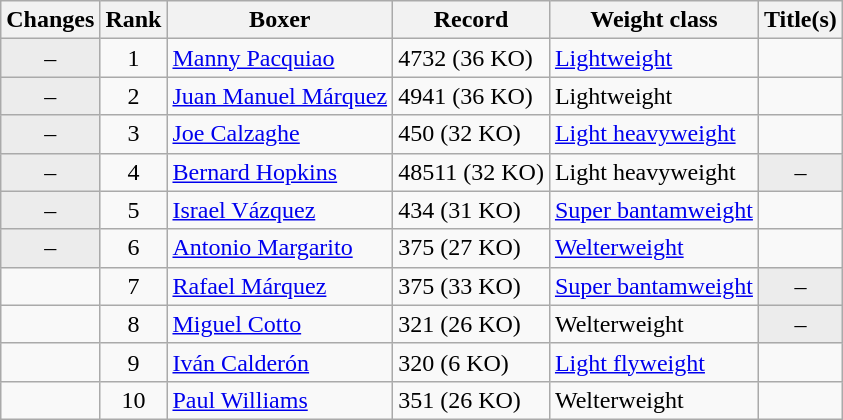<table class="wikitable ">
<tr>
<th>Changes</th>
<th>Rank</th>
<th>Boxer</th>
<th>Record</th>
<th>Weight class</th>
<th>Title(s)</th>
</tr>
<tr>
<td align=center bgcolor=#ECECEC>–</td>
<td align=center>1</td>
<td><a href='#'>Manny Pacquiao</a></td>
<td>4732 (36 KO)</td>
<td><a href='#'>Lightweight</a></td>
<td></td>
</tr>
<tr>
<td align=center bgcolor=#ECECEC>–</td>
<td align=center>2</td>
<td><a href='#'>Juan Manuel Márquez</a></td>
<td>4941 (36 KO)</td>
<td>Lightweight</td>
<td></td>
</tr>
<tr>
<td align=center bgcolor=#ECECEC>–</td>
<td align=center>3</td>
<td><a href='#'>Joe Calzaghe</a></td>
<td>450 (32 KO)</td>
<td><a href='#'>Light heavyweight</a></td>
<td></td>
</tr>
<tr>
<td align=center bgcolor=#ECECEC>–</td>
<td align=center>4</td>
<td><a href='#'>Bernard Hopkins</a></td>
<td>48511 (32 KO)</td>
<td>Light heavyweight</td>
<td align=center bgcolor=#ECECEC data-sort-value="Z">–</td>
</tr>
<tr>
<td align=center bgcolor=#ECECEC>–</td>
<td align=center>5</td>
<td><a href='#'>Israel Vázquez</a></td>
<td>434 (31 KO)</td>
<td><a href='#'>Super bantamweight</a></td>
<td></td>
</tr>
<tr>
<td align=center bgcolor=#ECECEC>–</td>
<td align=center>6</td>
<td><a href='#'>Antonio Margarito</a></td>
<td>375 (27 KO)</td>
<td><a href='#'>Welterweight</a></td>
<td></td>
</tr>
<tr>
<td align=center></td>
<td align=center>7</td>
<td><a href='#'>Rafael Márquez</a></td>
<td>375 (33 KO)</td>
<td><a href='#'>Super bantamweight</a></td>
<td align=center bgcolor=#ECECEC data-sort-value="Z">–</td>
</tr>
<tr>
<td align=center></td>
<td align=center>8</td>
<td><a href='#'>Miguel Cotto</a></td>
<td>321 (26 KO)</td>
<td>Welterweight</td>
<td align=center bgcolor=#ECECEC data-sort-value="Z">–</td>
</tr>
<tr>
<td align=center></td>
<td align=center>9</td>
<td><a href='#'>Iván Calderón</a></td>
<td>320 (6 KO)</td>
<td><a href='#'>Light flyweight</a></td>
<td></td>
</tr>
<tr>
<td align=center></td>
<td align=center>10</td>
<td><a href='#'>Paul Williams</a></td>
<td>351 (26 KO)</td>
<td>Welterweight</td>
<td></td>
</tr>
</table>
